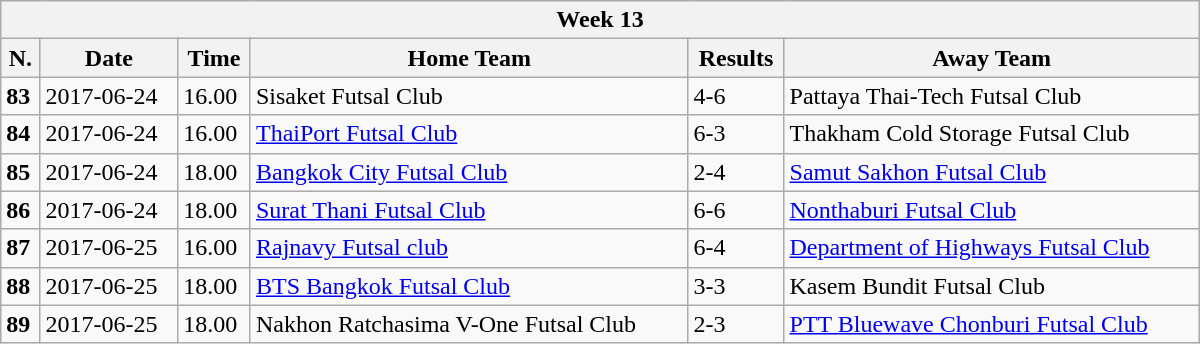<table class="wikitable mw-collapsible mw-collapsed" style="min-width:50em">
<tr>
<th colspan="6">Week 13</th>
</tr>
<tr>
<th>N.</th>
<th>Date</th>
<th>Time</th>
<th>Home Team</th>
<th>Results</th>
<th>Away Team</th>
</tr>
<tr>
<td><strong>83</strong></td>
<td>2017-06-24</td>
<td>16.00</td>
<td>Sisaket Futsal Club</td>
<td>4-6</td>
<td>Pattaya Thai-Tech Futsal Club</td>
</tr>
<tr>
<td><strong>84</strong></td>
<td>2017-06-24</td>
<td>16.00</td>
<td><a href='#'>ThaiPort Futsal Club</a></td>
<td>6-3</td>
<td>Thakham Cold Storage Futsal Club</td>
</tr>
<tr>
<td><strong>85</strong></td>
<td>2017-06-24</td>
<td>18.00</td>
<td><a href='#'>Bangkok City Futsal Club</a></td>
<td>2-4</td>
<td><a href='#'>Samut Sakhon Futsal Club</a></td>
</tr>
<tr>
<td><strong>86</strong></td>
<td>2017-06-24</td>
<td>18.00</td>
<td><a href='#'>Surat Thani Futsal Club</a></td>
<td>6-6</td>
<td><a href='#'>Nonthaburi Futsal Club</a></td>
</tr>
<tr>
<td><strong>87</strong></td>
<td>2017-06-25</td>
<td>16.00</td>
<td><a href='#'>Rajnavy Futsal club</a></td>
<td>6-4</td>
<td><a href='#'>Department of Highways Futsal Club</a></td>
</tr>
<tr>
<td><strong>88</strong></td>
<td>2017-06-25</td>
<td>18.00</td>
<td><a href='#'>BTS Bangkok Futsal Club</a></td>
<td>3-3</td>
<td>Kasem Bundit Futsal Club</td>
</tr>
<tr>
<td><strong>89</strong></td>
<td>2017-06-25</td>
<td>18.00</td>
<td>Nakhon Ratchasima V-One Futsal Club</td>
<td>2-3</td>
<td><a href='#'>PTT Bluewave Chonburi Futsal Club</a></td>
</tr>
</table>
